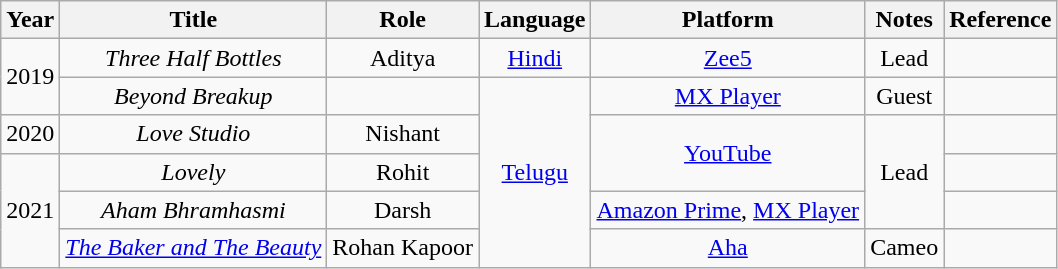<table class = "wikitable" style = "text-align:center;">
<tr>
<th>Year</th>
<th>Title</th>
<th>Role</th>
<th>Language</th>
<th>Platform</th>
<th>Notes</th>
<th>Reference</th>
</tr>
<tr>
<td rowspan="2">2019</td>
<td><em>Three Half Bottles</em></td>
<td>Aditya</td>
<td><a href='#'>Hindi</a></td>
<td><a href='#'>Zee5</a></td>
<td>Lead</td>
<td></td>
</tr>
<tr>
<td><em>Beyond Breakup</em></td>
<td></td>
<td rowspan="5"><a href='#'>Telugu</a></td>
<td><a href='#'>MX Player</a></td>
<td>Guest</td>
<td></td>
</tr>
<tr>
<td>2020</td>
<td><em>Love Studio</em></td>
<td>Nishant</td>
<td rowspan="2"><a href='#'>YouTube</a></td>
<td rowspan="3">Lead</td>
<td></td>
</tr>
<tr>
<td rowspan="3">2021</td>
<td><em>Lovely</em></td>
<td>Rohit</td>
<td></td>
</tr>
<tr>
<td><em>Aham Bhramhasmi</em></td>
<td>Darsh</td>
<td><a href='#'>Amazon Prime</a>, <a href='#'>MX Player</a></td>
<td></td>
</tr>
<tr>
<td><a href='#'><em>The Baker and The Beauty</em></a></td>
<td>Rohan Kapoor</td>
<td><a href='#'>Aha</a></td>
<td>Cameo</td>
<td></td>
</tr>
</table>
